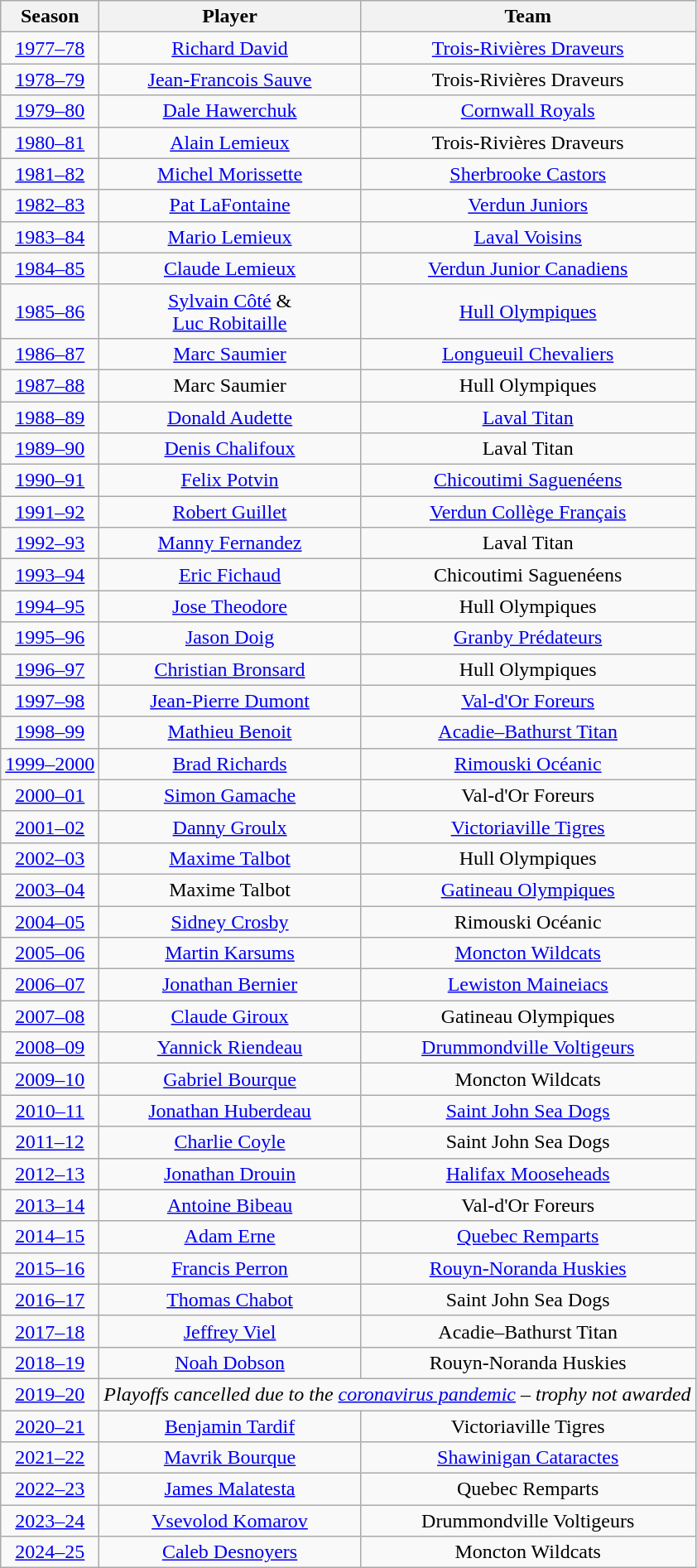<table class="wikitable" style="text-align:center">
<tr>
<th>Season</th>
<th>Player</th>
<th>Team</th>
</tr>
<tr>
<td><a href='#'>1977–78</a></td>
<td><a href='#'>Richard David</a></td>
<td><a href='#'>Trois-Rivières Draveurs</a></td>
</tr>
<tr>
<td><a href='#'>1978–79</a></td>
<td><a href='#'>Jean-Francois Sauve</a></td>
<td>Trois-Rivières Draveurs</td>
</tr>
<tr>
<td><a href='#'>1979–80</a></td>
<td><a href='#'>Dale Hawerchuk</a></td>
<td><a href='#'>Cornwall Royals</a></td>
</tr>
<tr>
<td><a href='#'>1980–81</a></td>
<td><a href='#'>Alain Lemieux</a></td>
<td>Trois-Rivières Draveurs</td>
</tr>
<tr>
<td><a href='#'>1981–82</a></td>
<td><a href='#'>Michel Morissette</a></td>
<td><a href='#'>Sherbrooke Castors</a></td>
</tr>
<tr>
<td><a href='#'>1982–83</a></td>
<td><a href='#'>Pat LaFontaine</a></td>
<td><a href='#'>Verdun Juniors</a></td>
</tr>
<tr>
<td><a href='#'>1983–84</a></td>
<td><a href='#'>Mario Lemieux</a></td>
<td><a href='#'>Laval Voisins</a></td>
</tr>
<tr>
<td><a href='#'>1984–85</a></td>
<td><a href='#'>Claude Lemieux</a></td>
<td><a href='#'>Verdun Junior Canadiens</a></td>
</tr>
<tr>
<td><a href='#'>1985–86</a></td>
<td><a href='#'>Sylvain Côté</a> &<br><a href='#'>Luc Robitaille</a></td>
<td><a href='#'>Hull Olympiques</a></td>
</tr>
<tr>
<td><a href='#'>1986–87</a></td>
<td><a href='#'>Marc Saumier</a></td>
<td><a href='#'>Longueuil Chevaliers</a></td>
</tr>
<tr>
<td><a href='#'>1987–88</a></td>
<td>Marc Saumier</td>
<td>Hull Olympiques</td>
</tr>
<tr>
<td><a href='#'>1988–89</a></td>
<td><a href='#'>Donald Audette</a></td>
<td><a href='#'>Laval Titan</a></td>
</tr>
<tr>
<td><a href='#'>1989–90</a></td>
<td><a href='#'>Denis Chalifoux</a></td>
<td>Laval Titan</td>
</tr>
<tr>
<td><a href='#'>1990–91</a></td>
<td><a href='#'>Felix Potvin</a></td>
<td><a href='#'>Chicoutimi Saguenéens</a></td>
</tr>
<tr>
<td><a href='#'>1991–92</a></td>
<td><a href='#'>Robert Guillet</a></td>
<td><a href='#'>Verdun Collège Français</a></td>
</tr>
<tr>
<td><a href='#'>1992–93</a></td>
<td><a href='#'>Manny Fernandez</a></td>
<td>Laval Titan</td>
</tr>
<tr>
<td><a href='#'>1993–94</a></td>
<td><a href='#'>Eric Fichaud</a></td>
<td>Chicoutimi Saguenéens</td>
</tr>
<tr>
<td><a href='#'>1994–95</a></td>
<td><a href='#'>Jose Theodore</a></td>
<td>Hull Olympiques</td>
</tr>
<tr>
<td><a href='#'>1995–96</a></td>
<td><a href='#'>Jason Doig</a></td>
<td><a href='#'>Granby Prédateurs</a></td>
</tr>
<tr>
<td><a href='#'>1996–97</a></td>
<td><a href='#'>Christian Bronsard</a></td>
<td>Hull Olympiques</td>
</tr>
<tr>
<td><a href='#'>1997–98</a></td>
<td><a href='#'>Jean-Pierre Dumont</a></td>
<td><a href='#'>Val-d'Or Foreurs</a></td>
</tr>
<tr>
<td><a href='#'>1998–99</a></td>
<td><a href='#'>Mathieu Benoit</a></td>
<td><a href='#'>Acadie–Bathurst Titan</a></td>
</tr>
<tr>
<td><a href='#'>1999–2000</a></td>
<td><a href='#'>Brad Richards</a></td>
<td><a href='#'>Rimouski Océanic</a></td>
</tr>
<tr>
<td><a href='#'>2000–01</a></td>
<td><a href='#'>Simon Gamache</a></td>
<td>Val-d'Or Foreurs</td>
</tr>
<tr>
<td><a href='#'>2001–02</a></td>
<td><a href='#'>Danny Groulx</a></td>
<td><a href='#'>Victoriaville Tigres</a></td>
</tr>
<tr>
<td><a href='#'>2002–03</a></td>
<td><a href='#'>Maxime Talbot</a></td>
<td>Hull Olympiques</td>
</tr>
<tr>
<td><a href='#'>2003–04</a></td>
<td>Maxime Talbot</td>
<td><a href='#'>Gatineau Olympiques</a></td>
</tr>
<tr>
<td><a href='#'>2004–05</a></td>
<td><a href='#'>Sidney Crosby</a></td>
<td>Rimouski Océanic</td>
</tr>
<tr>
<td><a href='#'>2005–06</a></td>
<td><a href='#'>Martin Karsums</a></td>
<td><a href='#'>Moncton Wildcats</a></td>
</tr>
<tr>
<td><a href='#'>2006–07</a></td>
<td><a href='#'>Jonathan Bernier</a></td>
<td><a href='#'>Lewiston Maineiacs</a></td>
</tr>
<tr>
<td><a href='#'>2007–08</a></td>
<td><a href='#'>Claude Giroux</a></td>
<td>Gatineau Olympiques</td>
</tr>
<tr>
<td><a href='#'>2008–09</a></td>
<td><a href='#'>Yannick Riendeau</a></td>
<td><a href='#'>Drummondville Voltigeurs</a></td>
</tr>
<tr>
<td><a href='#'>2009–10</a></td>
<td><a href='#'>Gabriel Bourque</a></td>
<td>Moncton Wildcats</td>
</tr>
<tr>
<td><a href='#'>2010–11</a></td>
<td><a href='#'>Jonathan Huberdeau</a></td>
<td><a href='#'>Saint John Sea Dogs</a></td>
</tr>
<tr>
<td><a href='#'>2011–12</a></td>
<td><a href='#'>Charlie Coyle</a></td>
<td>Saint John Sea Dogs</td>
</tr>
<tr>
<td><a href='#'>2012–13</a></td>
<td><a href='#'>Jonathan Drouin</a></td>
<td><a href='#'>Halifax Mooseheads</a></td>
</tr>
<tr>
<td><a href='#'>2013–14</a></td>
<td><a href='#'>Antoine Bibeau</a></td>
<td>Val-d'Or Foreurs</td>
</tr>
<tr>
<td><a href='#'>2014–15</a></td>
<td><a href='#'>Adam Erne</a></td>
<td><a href='#'>Quebec Remparts</a></td>
</tr>
<tr>
<td><a href='#'>2015–16</a></td>
<td><a href='#'>Francis Perron</a></td>
<td><a href='#'>Rouyn-Noranda Huskies</a></td>
</tr>
<tr>
<td><a href='#'>2016–17</a></td>
<td><a href='#'>Thomas Chabot</a></td>
<td>Saint John Sea Dogs</td>
</tr>
<tr>
<td><a href='#'>2017–18</a></td>
<td><a href='#'>Jeffrey Viel</a></td>
<td>Acadie–Bathurst Titan</td>
</tr>
<tr>
<td><a href='#'>2018–19</a></td>
<td><a href='#'>Noah Dobson</a></td>
<td>Rouyn-Noranda Huskies</td>
</tr>
<tr>
<td><a href='#'>2019–20</a></td>
<td colspan="2"><em>Playoffs cancelled due to the <a href='#'>coronavirus pandemic</a> – trophy not awarded</em></td>
</tr>
<tr>
<td><a href='#'>2020–21</a></td>
<td><a href='#'>Benjamin Tardif</a></td>
<td>Victoriaville Tigres</td>
</tr>
<tr>
<td><a href='#'>2021–22</a></td>
<td><a href='#'>Mavrik Bourque</a></td>
<td><a href='#'>Shawinigan Cataractes</a></td>
</tr>
<tr>
<td><a href='#'>2022–23</a></td>
<td><a href='#'>James Malatesta</a></td>
<td>Quebec Remparts</td>
</tr>
<tr>
<td><a href='#'>2023–24</a></td>
<td><a href='#'>Vsevolod Komarov</a></td>
<td>Drummondville Voltigeurs</td>
</tr>
<tr>
<td><a href='#'>2024–25</a></td>
<td><a href='#'>Caleb Desnoyers</a></td>
<td>Moncton Wildcats</td>
</tr>
</table>
